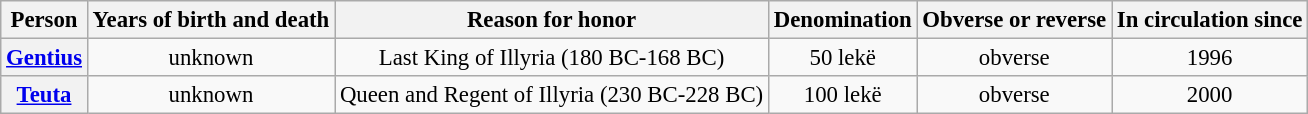<table class="wikitable" style="font-size:95%; text-align:center;">
<tr>
<th>Person</th>
<th>Years of birth and death</th>
<th>Reason for honor</th>
<th>Denomination</th>
<th>Obverse or reverse</th>
<th>In circulation since</th>
</tr>
<tr>
<th><a href='#'>Gentius</a></th>
<td>unknown</td>
<td>Last King of Illyria (180 BC-168 BC)</td>
<td>50 lekë</td>
<td>obverse</td>
<td>1996</td>
</tr>
<tr>
<th><a href='#'>Teuta</a></th>
<td>unknown</td>
<td>Queen and Regent of Illyria (230 BC-228 BC)</td>
<td>100 lekë</td>
<td>obverse</td>
<td>2000</td>
</tr>
</table>
